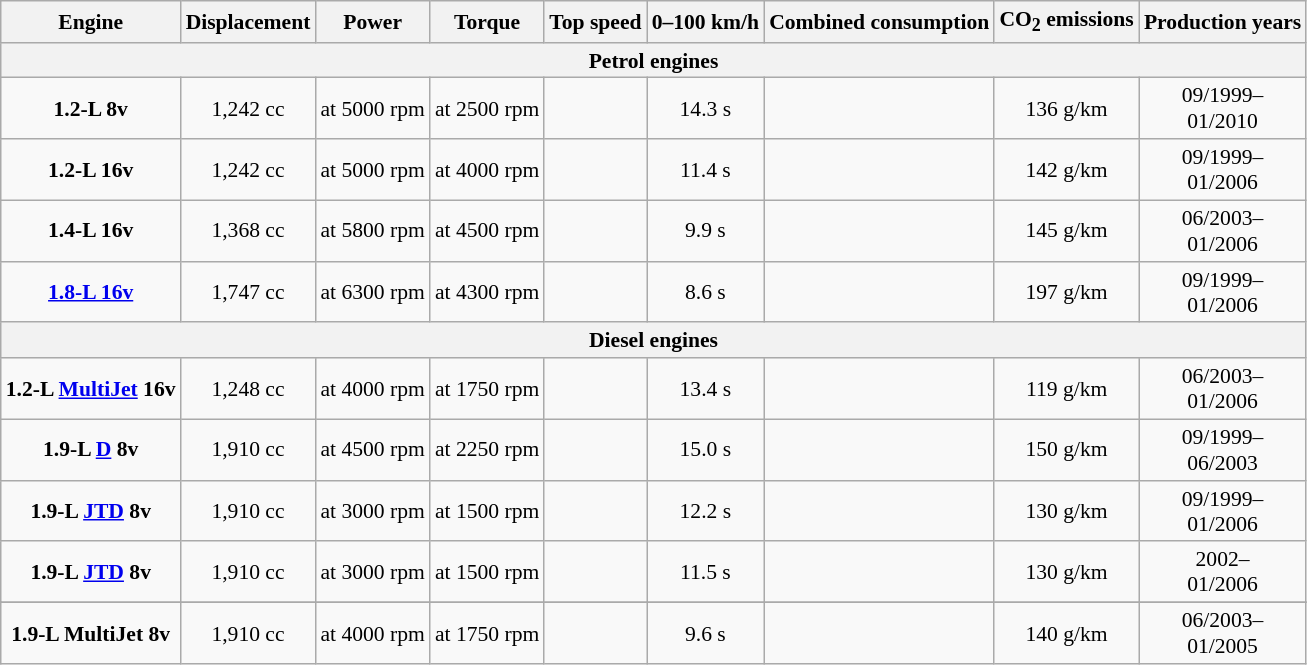<table class="wikitable" style="font-size: 90%; text-align: center;">
<tr>
<th>Engine</th>
<th>Displacement</th>
<th>Power</th>
<th>Torque</th>
<th>Top speed</th>
<th>0–100 km/h</th>
<th>Combined consumption</th>
<th>CO<sub>2</sub> emissions</th>
<th>Production years</th>
</tr>
<tr>
<th colspan="11">Petrol engines</th>
</tr>
<tr>
<td><strong>1.2-L 8v</strong></td>
<td>1,242 cc</td>
<td> at 5000 rpm</td>
<td> at 2500 rpm</td>
<td></td>
<td>14.3 s</td>
<td></td>
<td>136 g/km</td>
<td>09/1999–<br>01/2010</td>
</tr>
<tr>
<td><strong>1.2-L 16v</strong></td>
<td>1,242 cc</td>
<td> at 5000 rpm</td>
<td> at 4000 rpm</td>
<td></td>
<td>11.4 s</td>
<td></td>
<td>142 g/km</td>
<td>09/1999–<br>01/2006</td>
</tr>
<tr>
<td><strong>1.4-L 16v</strong></td>
<td>1,368 cc</td>
<td> at 5800 rpm</td>
<td> at 4500 rpm</td>
<td></td>
<td>9.9 s</td>
<td></td>
<td>145 g/km</td>
<td>06/2003–<br>01/2006</td>
</tr>
<tr>
<td><strong><a href='#'>1.8-L 16v</a></strong></td>
<td>1,747 cc</td>
<td> at 6300 rpm</td>
<td> at 4300 rpm</td>
<td></td>
<td>8.6 s</td>
<td></td>
<td>197 g/km</td>
<td>09/1999–<br>01/2006</td>
</tr>
<tr>
<th colspan="11">Diesel engines</th>
</tr>
<tr>
<td><strong>1.2-L <a href='#'>MultiJet</a> 16v</strong></td>
<td>1,248 cc</td>
<td> at 4000 rpm</td>
<td> at 1750 rpm</td>
<td></td>
<td>13.4 s</td>
<td></td>
<td>119 g/km</td>
<td>06/2003–<br>01/2006</td>
</tr>
<tr>
<td><strong>1.9-L <a href='#'>D</a> 8v</strong></td>
<td>1,910 cc</td>
<td> at 4500 rpm</td>
<td> at 2250 rpm</td>
<td></td>
<td>15.0 s</td>
<td></td>
<td>150 g/km</td>
<td>09/1999–<br>06/2003</td>
</tr>
<tr>
<td><strong>1.9-L <a href='#'>JTD</a> 8v</strong></td>
<td>1,910 cc</td>
<td> at 3000 rpm</td>
<td> at 1500 rpm</td>
<td></td>
<td>12.2 s</td>
<td></td>
<td>130 g/km</td>
<td>09/1999–<br>01/2006</td>
</tr>
<tr>
<td><strong>1.9-L <a href='#'>JTD</a> 8v</strong></td>
<td>1,910 cc</td>
<td> at 3000 rpm</td>
<td> at 1500 rpm</td>
<td></td>
<td>11.5 s</td>
<td></td>
<td>130 g/km</td>
<td>2002–<br>01/2006</td>
</tr>
<tr>
</tr>
<tr>
<td><strong>1.9-L MultiJet 8v</strong></td>
<td>1,910 cc</td>
<td> at 4000 rpm</td>
<td> at 1750 rpm</td>
<td></td>
<td>9.6 s</td>
<td></td>
<td>140 g/km</td>
<td>06/2003–<br>01/2005</td>
</tr>
</table>
